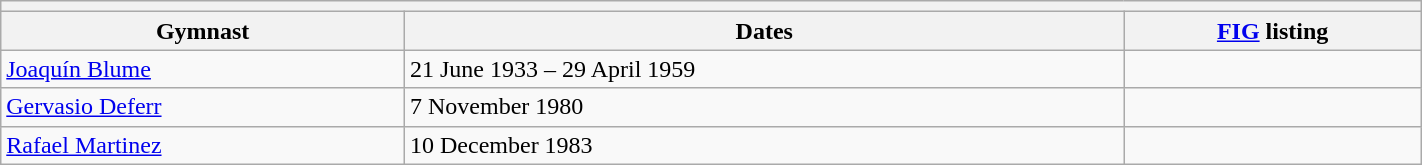<table class="wikitable  mw-collapsible mw-collapsed" width="75%">
<tr>
<th colspan="3"></th>
</tr>
<tr>
<th>Gymnast</th>
<th>Dates</th>
<th><a href='#'>FIG</a> listing</th>
</tr>
<tr>
<td><a href='#'>Joaquín Blume</a></td>
<td>21 June 1933 – 29 April 1959</td>
<td></td>
</tr>
<tr>
<td><a href='#'>Gervasio Deferr</a></td>
<td>7 November 1980</td>
<td></td>
</tr>
<tr>
<td><a href='#'>Rafael Martinez</a></td>
<td>10 December 1983</td>
<td></td>
</tr>
</table>
